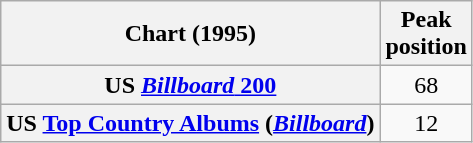<table class="wikitable sortable plainrowheaders" style="text-align:center">
<tr>
<th scope="col">Chart (1995)</th>
<th scope="col">Peak<br> position</th>
</tr>
<tr>
<th scope="row">US <a href='#'><em>Billboard</em> 200</a></th>
<td>68</td>
</tr>
<tr>
<th scope="row">US <a href='#'>Top Country Albums</a> (<em><a href='#'>Billboard</a></em>)</th>
<td>12</td>
</tr>
</table>
